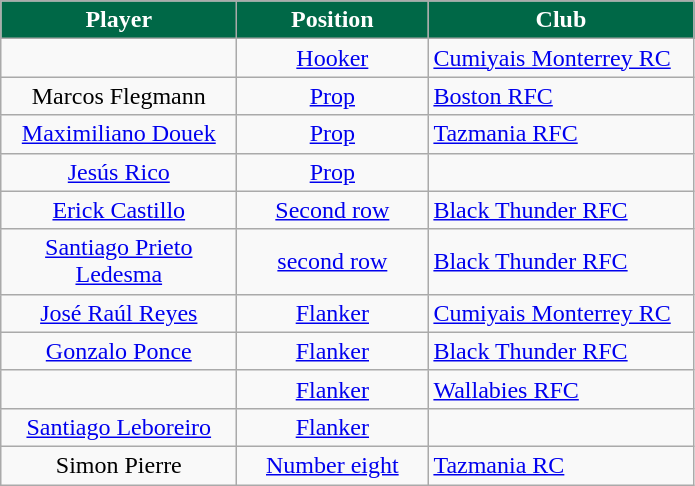<table class="wikitable" style="text-align:center">
<tr>
<th style="background:#006847; color:white; width:150px">Player</th>
<th style="background:#006847; color:white; width:120px">Position</th>
<th style="background:#006847; color:white; width:170px">Club</th>
</tr>
<tr>
<td></td>
<td><a href='#'>Hooker</a></td>
<td align=left> <a href='#'>Cumiyais Monterrey RC</a></td>
</tr>
<tr>
<td>Marcos Flegmann</td>
<td><a href='#'>Prop</a></td>
<td align=left> <a href='#'>Boston RFC</a></td>
</tr>
<tr>
<td><a href='#'>Maximiliano Douek</a></td>
<td><a href='#'>Prop</a></td>
<td align=left> <a href='#'>Tazmania RFC</a></td>
</tr>
<tr>
<td><a href='#'>Jesús Rico</a></td>
<td><a href='#'>Prop</a></td>
<td></td>
</tr>
<tr>
<td><a href='#'>Erick Castillo</a></td>
<td><a href='#'>Second row</a></td>
<td align=left> <a href='#'>Black Thunder RFC</a></td>
</tr>
<tr>
<td><a href='#'>Santiago Prieto Ledesma</a></td>
<td><a href='#'>second row</a></td>
<td align=left> <a href='#'>Black Thunder RFC</a></td>
</tr>
<tr>
<td><a href='#'>José Raúl Reyes</a></td>
<td><a href='#'>Flanker</a></td>
<td align=left> <a href='#'>Cumiyais Monterrey RC</a></td>
</tr>
<tr>
<td><a href='#'>Gonzalo Ponce</a></td>
<td><a href='#'>Flanker</a></td>
<td align=left> <a href='#'>Black Thunder RFC</a></td>
</tr>
<tr>
<td></td>
<td><a href='#'>Flanker</a></td>
<td align=left> <a href='#'>Wallabies RFC</a></td>
</tr>
<tr>
<td><a href='#'>Santiago Leboreiro</a></td>
<td><a href='#'>Flanker</a></td>
<td align=left></td>
</tr>
<tr>
<td>Simon Pierre</td>
<td><a href='#'>Number eight</a></td>
<td align=left> <a href='#'>Tazmania RC</a></td>
</tr>
</table>
